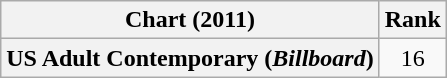<table class="wikitable plainrowheaders" style="text-align:center">
<tr>
<th scope="col">Chart (2011)</th>
<th scope="col">Rank</th>
</tr>
<tr>
<th scope="row">US Adult Contemporary (<em>Billboard</em>)</th>
<td>16</td>
</tr>
</table>
